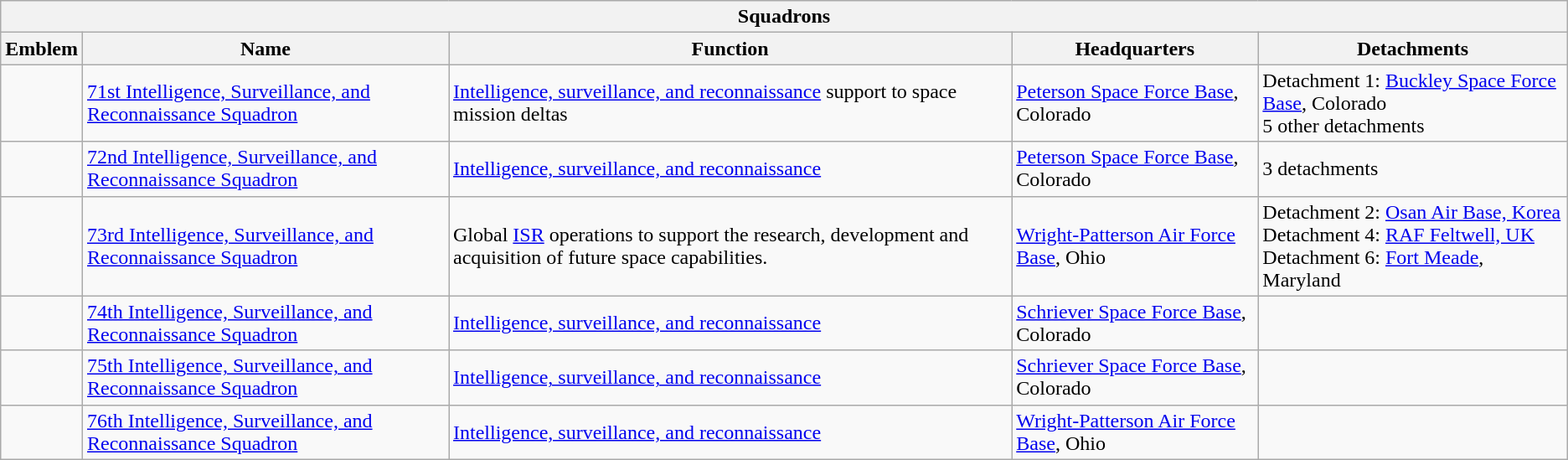<table class="wikitable">
<tr>
<th colspan="5">Squadrons</th>
</tr>
<tr>
<th>Emblem</th>
<th>Name</th>
<th>Function</th>
<th>Headquarters</th>
<th>Detachments</th>
</tr>
<tr>
<td></td>
<td><a href='#'>71st Intelligence, Surveillance, and Reconnaissance Squadron</a></td>
<td><a href='#'>Intelligence, surveillance, and reconnaissance</a> support to space mission deltas</td>
<td><a href='#'>Peterson Space Force Base</a>, Colorado</td>
<td>Detachment 1: <a href='#'>Buckley Space Force Base</a>, Colorado<br>5 other detachments</td>
</tr>
<tr>
<td></td>
<td><a href='#'>72nd Intelligence, Surveillance, and Reconnaissance Squadron</a></td>
<td><a href='#'>Intelligence, surveillance, and reconnaissance</a></td>
<td><a href='#'>Peterson Space Force Base</a>, Colorado</td>
<td>3 detachments</td>
</tr>
<tr>
<td></td>
<td><a href='#'>73rd Intelligence, Surveillance, and Reconnaissance Squadron</a></td>
<td>Global <a href='#'>ISR</a> operations to support the research, development and acquisition of future space capabilities.</td>
<td><a href='#'>Wright-Patterson Air Force Base</a>, Ohio</td>
<td>Detachment 2: <a href='#'>Osan Air Base, Korea</a><br>Detachment 4: <a href='#'>RAF Feltwell, UK</a><br>Detachment 6: <a href='#'>Fort Meade</a>, Maryland </td>
</tr>
<tr>
<td></td>
<td><a href='#'>74th Intelligence, Surveillance, and Reconnaissance Squadron</a></td>
<td><a href='#'>Intelligence, surveillance, and reconnaissance</a></td>
<td><a href='#'>Schriever Space Force Base</a>, Colorado</td>
<td></td>
</tr>
<tr>
<td></td>
<td><a href='#'>75th Intelligence, Surveillance, and Reconnaissance Squadron</a></td>
<td><a href='#'>Intelligence, surveillance, and reconnaissance</a></td>
<td><a href='#'>Schriever Space Force Base</a>, Colorado</td>
<td></td>
</tr>
<tr>
<td></td>
<td><a href='#'>76th Intelligence, Surveillance, and Reconnaissance Squadron</a></td>
<td><a href='#'>Intelligence, surveillance, and reconnaissance</a></td>
<td><a href='#'>Wright-Patterson Air Force Base</a>, Ohio</td>
<td></td>
</tr>
</table>
